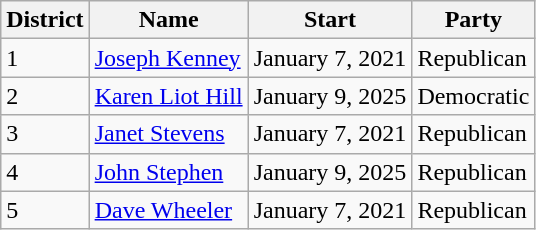<table class=wikitable>
<tr>
<th>District</th>
<th>Name</th>
<th>Start</th>
<th>Party</th>
</tr>
<tr>
<td>1</td>
<td><a href='#'>Joseph Kenney</a></td>
<td>January 7, 2021</td>
<td>Republican</td>
</tr>
<tr>
<td>2</td>
<td><a href='#'>Karen Liot Hill</a></td>
<td>January 9, 2025</td>
<td>Democratic</td>
</tr>
<tr>
<td>3</td>
<td><a href='#'>Janet Stevens</a></td>
<td>January 7, 2021</td>
<td>Republican</td>
</tr>
<tr>
<td>4</td>
<td><a href='#'>John Stephen</a></td>
<td>January 9, 2025</td>
<td>Republican</td>
</tr>
<tr>
<td>5</td>
<td><a href='#'>Dave Wheeler</a></td>
<td>January 7, 2021</td>
<td>Republican</td>
</tr>
</table>
